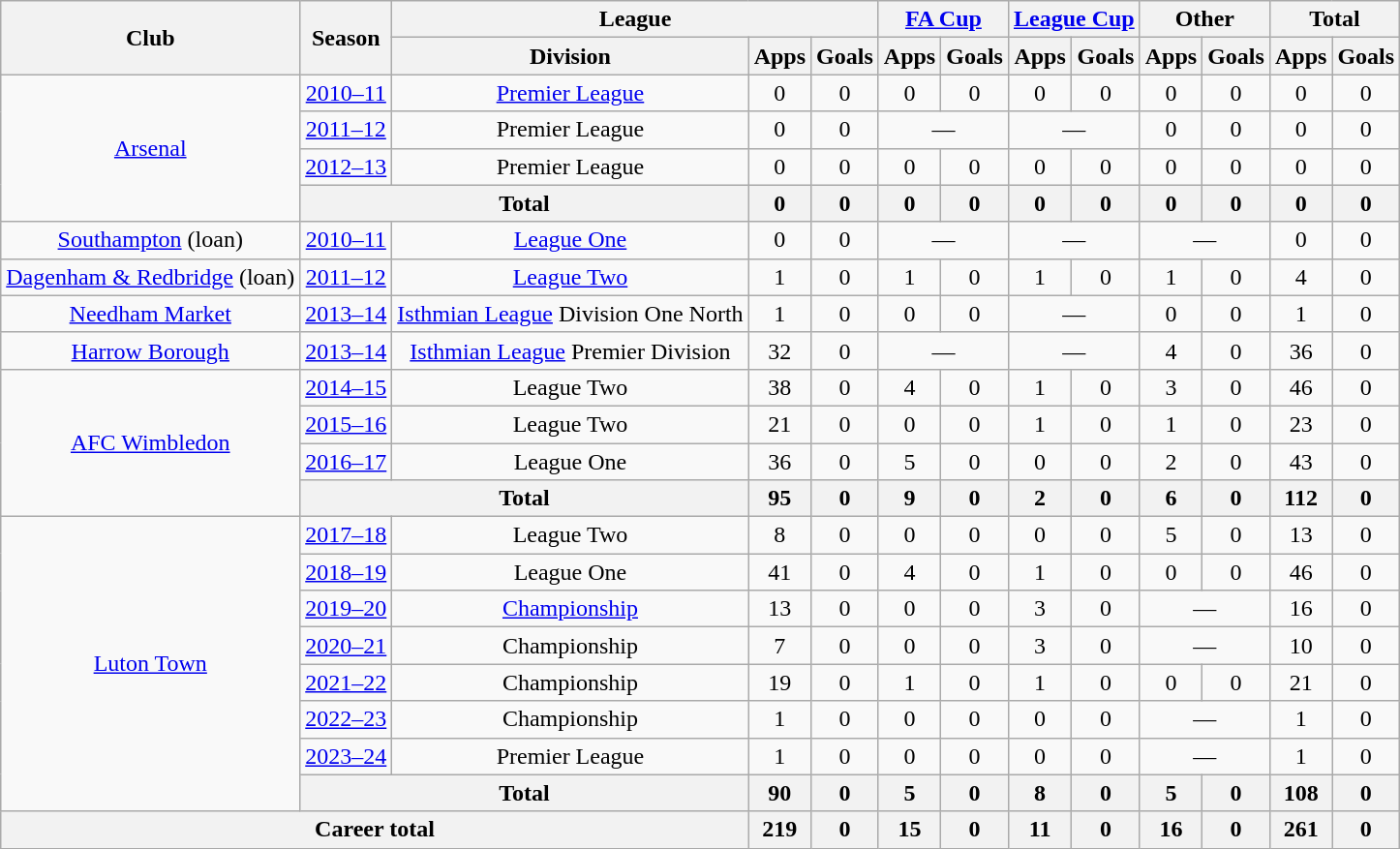<table class="wikitable" style="text-align: center;">
<tr>
<th rowspan="2">Club</th>
<th rowspan="2">Season</th>
<th colspan="3">League</th>
<th colspan="2"><a href='#'>FA Cup</a></th>
<th colspan="2"><a href='#'>League Cup</a></th>
<th colspan="2">Other</th>
<th colspan="2">Total</th>
</tr>
<tr>
<th>Division</th>
<th>Apps</th>
<th>Goals</th>
<th>Apps</th>
<th>Goals</th>
<th>Apps</th>
<th>Goals</th>
<th>Apps</th>
<th>Goals</th>
<th>Apps</th>
<th>Goals</th>
</tr>
<tr>
<td rowspan="4"><a href='#'>Arsenal</a></td>
<td><a href='#'>2010–11</a></td>
<td><a href='#'>Premier League</a></td>
<td>0</td>
<td>0</td>
<td>0</td>
<td>0</td>
<td>0</td>
<td>0</td>
<td>0</td>
<td>0</td>
<td>0</td>
<td>0</td>
</tr>
<tr>
<td><a href='#'>2011–12</a></td>
<td>Premier League</td>
<td>0</td>
<td>0</td>
<td colspan="2">—</td>
<td colspan="2">—</td>
<td>0</td>
<td>0</td>
<td>0</td>
<td>0</td>
</tr>
<tr>
<td><a href='#'>2012–13</a></td>
<td>Premier League</td>
<td>0</td>
<td>0</td>
<td>0</td>
<td>0</td>
<td>0</td>
<td>0</td>
<td>0</td>
<td>0</td>
<td>0</td>
<td>0</td>
</tr>
<tr>
<th colspan="2">Total</th>
<th>0</th>
<th>0</th>
<th>0</th>
<th>0</th>
<th>0</th>
<th>0</th>
<th>0</th>
<th>0</th>
<th>0</th>
<th>0</th>
</tr>
<tr>
<td><a href='#'>Southampton</a> (loan)</td>
<td><a href='#'>2010–11</a></td>
<td><a href='#'>League One</a></td>
<td>0</td>
<td>0</td>
<td colspan="2">—</td>
<td colspan="2">—</td>
<td colspan="2">—</td>
<td>0</td>
<td>0</td>
</tr>
<tr>
<td><a href='#'>Dagenham & Redbridge</a> (loan)</td>
<td><a href='#'>2011–12</a></td>
<td><a href='#'>League Two</a></td>
<td>1</td>
<td>0</td>
<td>1</td>
<td>0</td>
<td>1</td>
<td>0</td>
<td>1</td>
<td>0</td>
<td>4</td>
<td>0</td>
</tr>
<tr>
<td><a href='#'>Needham Market</a></td>
<td><a href='#'>2013–14</a></td>
<td><a href='#'>Isthmian League</a> Division One North</td>
<td>1</td>
<td>0</td>
<td>0</td>
<td>0</td>
<td colspan="2">—</td>
<td>0</td>
<td>0</td>
<td>1</td>
<td>0</td>
</tr>
<tr>
<td><a href='#'>Harrow Borough</a></td>
<td><a href='#'>2013–14</a></td>
<td><a href='#'>Isthmian League</a> Premier Division</td>
<td>32</td>
<td>0</td>
<td colspan="2">—</td>
<td colspan="2">—</td>
<td>4</td>
<td>0</td>
<td>36</td>
<td>0</td>
</tr>
<tr>
<td rowspan="4"><a href='#'>AFC Wimbledon</a></td>
<td><a href='#'>2014–15</a></td>
<td>League Two</td>
<td>38</td>
<td>0</td>
<td>4</td>
<td>0</td>
<td>1</td>
<td>0</td>
<td>3</td>
<td>0</td>
<td>46</td>
<td>0</td>
</tr>
<tr>
<td><a href='#'>2015–16</a></td>
<td>League Two</td>
<td>21</td>
<td>0</td>
<td>0</td>
<td>0</td>
<td>1</td>
<td>0</td>
<td>1</td>
<td>0</td>
<td>23</td>
<td>0</td>
</tr>
<tr>
<td><a href='#'>2016–17</a></td>
<td>League One</td>
<td>36</td>
<td>0</td>
<td>5</td>
<td>0</td>
<td>0</td>
<td>0</td>
<td>2</td>
<td>0</td>
<td>43</td>
<td>0</td>
</tr>
<tr>
<th colspan="2">Total</th>
<th>95</th>
<th>0</th>
<th>9</th>
<th>0</th>
<th>2</th>
<th>0</th>
<th>6</th>
<th>0</th>
<th>112</th>
<th>0</th>
</tr>
<tr>
<td rowspan="8"><a href='#'>Luton Town</a></td>
<td><a href='#'>2017–18</a></td>
<td>League Two</td>
<td>8</td>
<td>0</td>
<td>0</td>
<td>0</td>
<td>0</td>
<td>0</td>
<td>5</td>
<td>0</td>
<td>13</td>
<td>0</td>
</tr>
<tr>
<td><a href='#'>2018–19</a></td>
<td>League One</td>
<td>41</td>
<td>0</td>
<td>4</td>
<td>0</td>
<td>1</td>
<td>0</td>
<td>0</td>
<td>0</td>
<td>46</td>
<td>0</td>
</tr>
<tr>
<td><a href='#'>2019–20</a></td>
<td><a href='#'>Championship</a></td>
<td>13</td>
<td>0</td>
<td>0</td>
<td>0</td>
<td>3</td>
<td>0</td>
<td colspan="2">—</td>
<td>16</td>
<td>0</td>
</tr>
<tr>
<td><a href='#'>2020–21</a></td>
<td>Championship</td>
<td>7</td>
<td>0</td>
<td>0</td>
<td>0</td>
<td>3</td>
<td>0</td>
<td colspan="2">—</td>
<td>10</td>
<td>0</td>
</tr>
<tr>
<td><a href='#'>2021–22</a></td>
<td>Championship</td>
<td>19</td>
<td>0</td>
<td>1</td>
<td>0</td>
<td>1</td>
<td>0</td>
<td>0</td>
<td>0</td>
<td>21</td>
<td>0</td>
</tr>
<tr>
<td><a href='#'>2022–23</a></td>
<td>Championship</td>
<td>1</td>
<td>0</td>
<td>0</td>
<td>0</td>
<td>0</td>
<td>0</td>
<td colspan="2">—</td>
<td>1</td>
<td>0</td>
</tr>
<tr>
<td><a href='#'>2023–24</a></td>
<td>Premier League</td>
<td>1</td>
<td>0</td>
<td>0</td>
<td>0</td>
<td>0</td>
<td>0</td>
<td colspan="2">—</td>
<td>1</td>
<td>0</td>
</tr>
<tr>
<th colspan="2">Total</th>
<th>90</th>
<th>0</th>
<th>5</th>
<th>0</th>
<th>8</th>
<th>0</th>
<th>5</th>
<th>0</th>
<th>108</th>
<th>0</th>
</tr>
<tr>
<th colspan="3">Career total</th>
<th>219</th>
<th>0</th>
<th>15</th>
<th>0</th>
<th>11</th>
<th>0</th>
<th>16</th>
<th>0</th>
<th>261</th>
<th>0</th>
</tr>
</table>
